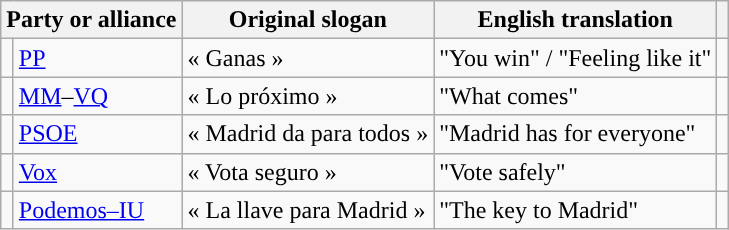<table class="wikitable" style="text-align:left;">
<tr>
<th style="text-align:left;" colspan="2">Party or alliance</th>
<th>Original slogan</th>
<th>English translation</th>
<th></th>
</tr>
<tr>
<td style="color:inherit;background:"></td>
<td><a href='#'>PP</a></td>
<td>« Ganas »</td>
<td>"You win" / "Feeling like it"</td>
<td></td>
</tr>
<tr>
<td width="1" style="color:inherit;background:"></td>
<td><a href='#'>MM</a>–<a href='#'>VQ</a></td>
<td>« Lo próximo »</td>
<td>"What comes"</td>
<td></td>
</tr>
<tr>
<td></td>
<td><a href='#'>PSOE</a></td>
<td>« Madrid da para todos »</td>
<td>"Madrid has for everyone"</td>
<td></td>
</tr>
<tr>
<td></td>
<td><a href='#'>Vox</a></td>
<td>« Vota seguro »</td>
<td>"Vote safely"</td>
<td></td>
</tr>
<tr>
<td></td>
<td><a href='#'>Podemos–IU</a></td>
<td>« La llave para Madrid »</td>
<td>"The key to Madrid"</td>
<td></td>
</tr>
</table>
